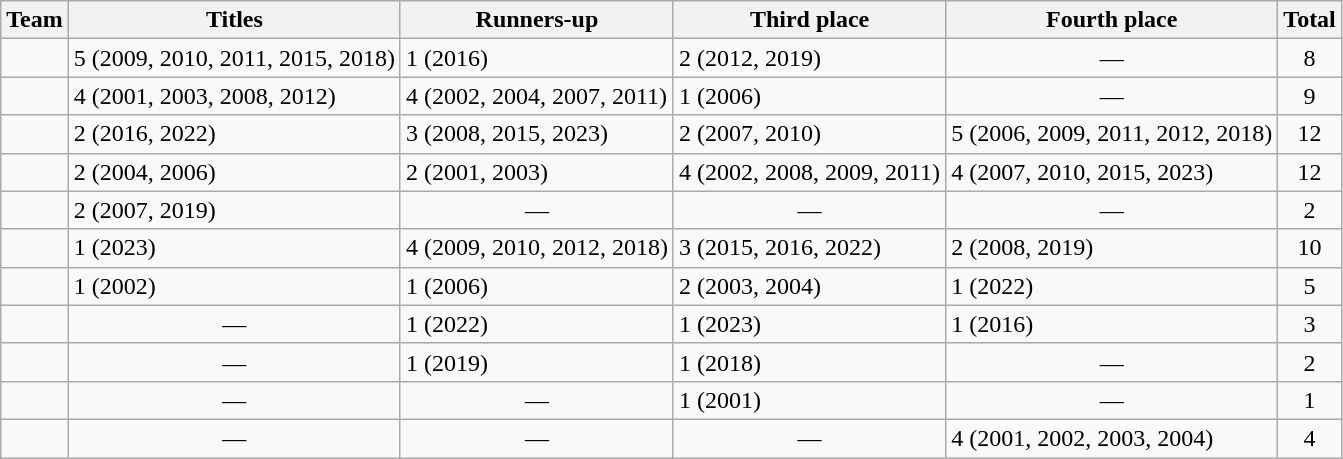<table class="wikitable sortable">
<tr>
<th>Team</th>
<th>Titles</th>
<th>Runners-up</th>
<th>Third place</th>
<th>Fourth place</th>
<th>Total</th>
</tr>
<tr>
<td></td>
<td>5 (2009, 2010, 2011, 2015, 2018)</td>
<td>1 (2016)</td>
<td>2 (2012, 2019)</td>
<td align=center>—</td>
<td align=center>8</td>
</tr>
<tr>
<td></td>
<td>4 (2001, 2003, 2008, 2012)</td>
<td>4 (2002, 2004, 2007, 2011)</td>
<td>1 (2006)</td>
<td align=center>—</td>
<td align=center>9</td>
</tr>
<tr>
<td></td>
<td>2 (2016, 2022)</td>
<td>3 (2008, 2015, 2023)</td>
<td>2 (2007, 2010)</td>
<td>5 (2006, 2009, 2011, 2012, 2018)</td>
<td align=center>12</td>
</tr>
<tr>
<td></td>
<td>2 (2004, 2006)</td>
<td>2 (2001, 2003)</td>
<td>4 (2002, 2008, 2009, 2011)</td>
<td>4 (2007, 2010, 2015, 2023)</td>
<td align=center>12</td>
</tr>
<tr>
<td></td>
<td>2 (2007, 2019)</td>
<td align=center>—</td>
<td align=center>—</td>
<td align=center>—</td>
<td align=center>2</td>
</tr>
<tr>
<td></td>
<td>1 (2023)</td>
<td>4 (2009, 2010, 2012, 2018)</td>
<td>3 (2015, 2016, 2022)</td>
<td>2 (2008, 2019)</td>
<td align=center>10</td>
</tr>
<tr>
<td></td>
<td>1 (2002)</td>
<td>1 (2006)</td>
<td>2 (2003, 2004)</td>
<td>1 (2022)</td>
<td align=center>5</td>
</tr>
<tr>
<td></td>
<td align=center>—</td>
<td>1 (2022)</td>
<td>1 (2023)</td>
<td>1 (2016)</td>
<td align=center>3</td>
</tr>
<tr>
<td></td>
<td align=center>—</td>
<td>1 (2019)</td>
<td>1 (2018)</td>
<td align=center>—</td>
<td align=center>2</td>
</tr>
<tr>
<td></td>
<td align=center>—</td>
<td align=center>—</td>
<td>1 (2001)</td>
<td align=center>—</td>
<td align=center>1</td>
</tr>
<tr>
<td></td>
<td align=center>—</td>
<td align=center>—</td>
<td align=center>—</td>
<td>4 (2001, 2002, 2003, 2004)</td>
<td align=center>4</td>
</tr>
</table>
